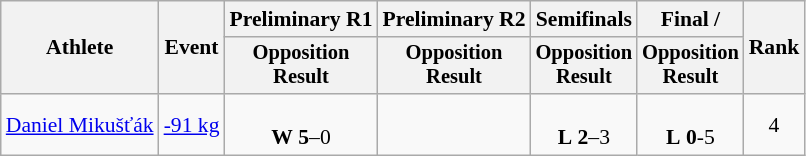<table class="wikitable" style="font-size:90%;">
<tr>
<th rowspan=2>Athlete</th>
<th rowspan=2>Event</th>
<th>Preliminary R1</th>
<th>Preliminary R2</th>
<th>Semifinals</th>
<th>Final / </th>
<th rowspan=2>Rank</th>
</tr>
<tr style="font-size:95%">
<th>Opposition<br>Result</th>
<th>Opposition<br>Result</th>
<th>Opposition<br>Result</th>
<th>Opposition<br>Result</th>
</tr>
<tr align=center>
<td align=left><a href='#'>Daniel Mikušťák</a></td>
<td align=left><a href='#'>-91 kg</a></td>
<td><br><strong>W</strong> <strong>5</strong>–0</td>
<td></td>
<td><br><strong>L</strong> <strong>2</strong>–3</td>
<td><br><strong>L</strong> <strong>0</strong>-5</td>
<td>4</td>
</tr>
</table>
